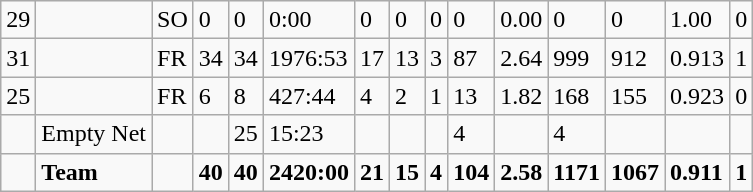<table class="wikitable sortable">
<tr>
<td>29</td>
<td></td>
<td>SO</td>
<td>0</td>
<td>0</td>
<td>0:00</td>
<td>0</td>
<td>0</td>
<td>0</td>
<td>0</td>
<td>0.00</td>
<td>0</td>
<td>0</td>
<td>1.00</td>
<td>0</td>
</tr>
<tr>
<td>31</td>
<td></td>
<td>FR</td>
<td>34</td>
<td>34</td>
<td>1976:53</td>
<td>17</td>
<td>13</td>
<td>3</td>
<td>87</td>
<td>2.64</td>
<td>999</td>
<td>912</td>
<td>0.913</td>
<td>1</td>
</tr>
<tr>
<td>25</td>
<td></td>
<td>FR</td>
<td>6</td>
<td>8</td>
<td>427:44</td>
<td>4</td>
<td>2</td>
<td>1</td>
<td>13</td>
<td>1.82</td>
<td>168</td>
<td>155</td>
<td>0.923</td>
<td>0</td>
</tr>
<tr>
<td></td>
<td>Empty Net</td>
<td></td>
<td></td>
<td>25</td>
<td>15:23</td>
<td></td>
<td></td>
<td></td>
<td>4</td>
<td></td>
<td>4</td>
<td></td>
<td></td>
<td></td>
</tr>
<tr class="sortbottom">
<td></td>
<td><strong>Team</strong></td>
<td></td>
<td><strong>40</strong></td>
<td><strong>40</strong></td>
<td><strong>2420:00</strong></td>
<td><strong>21</strong></td>
<td><strong>15</strong></td>
<td><strong>4</strong></td>
<td><strong>104</strong></td>
<td><strong>2.58</strong></td>
<td><strong>1171</strong></td>
<td><strong>1067</strong></td>
<td><strong>0.911</strong></td>
<td><strong>1</strong></td>
</tr>
</table>
